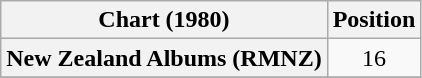<table class="wikitable plainrowheaders" style="text-align:center">
<tr>
<th scope="col">Chart (1980)</th>
<th scope="col">Position</th>
</tr>
<tr>
<th scope="row">New Zealand Albums (RMNZ)</th>
<td>16</td>
</tr>
<tr>
</tr>
</table>
